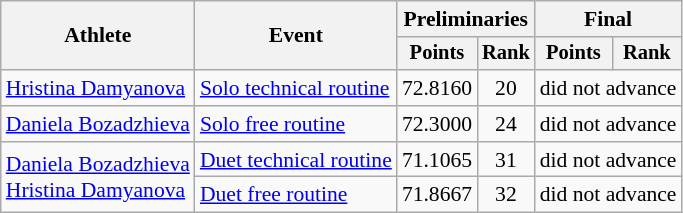<table class=wikitable style="font-size:90%">
<tr>
<th rowspan="2">Athlete</th>
<th rowspan="2">Event</th>
<th colspan="2">Preliminaries</th>
<th colspan="2">Final</th>
</tr>
<tr style="font-size:95%">
<th>Points</th>
<th>Rank</th>
<th>Points</th>
<th>Rank</th>
</tr>
<tr align=center>
<td align=left><a href='#'>Hristina Damyanova</a></td>
<td align=left><a href='#'>Solo technical routine</a></td>
<td>72.8160</td>
<td>20</td>
<td colspan=2>did not advance</td>
</tr>
<tr align=center>
<td align=left><a href='#'>Daniela Bozadzhieva</a></td>
<td align=left><a href='#'>Solo free routine</a></td>
<td>72.3000</td>
<td>24</td>
<td colspan=2>did not advance</td>
</tr>
<tr align=center>
<td align=left rowspan=2><a href='#'>Daniela Bozadzhieva</a><br><a href='#'>Hristina Damyanova</a></td>
<td align=left><a href='#'>Duet technical routine</a></td>
<td>71.1065</td>
<td>31</td>
<td colspan=2>did not advance</td>
</tr>
<tr align=center>
<td align=left><a href='#'>Duet free routine</a></td>
<td>71.8667</td>
<td>32</td>
<td colspan=2>did not advance</td>
</tr>
</table>
